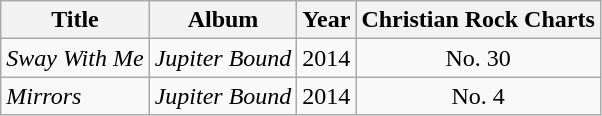<table class="wikitable">
<tr>
<th align="left">Title</th>
<th align="left">Album</th>
<th align="left">Year</th>
<th align="left">Christian Rock Charts</th>
</tr>
<tr>
<td align="left"><em>Sway With Me</em></td>
<td align="left"><em>Jupiter Bound</em></td>
<td style="text-align:center;">2014</td>
<td style="text-align:center;">No. 30</td>
</tr>
<tr>
<td align="left"><em>Mirrors</em></td>
<td align="left"><em>Jupiter Bound</em></td>
<td style="text-align:center;">2014</td>
<td style="text-align:center;">No. 4</td>
</tr>
</table>
